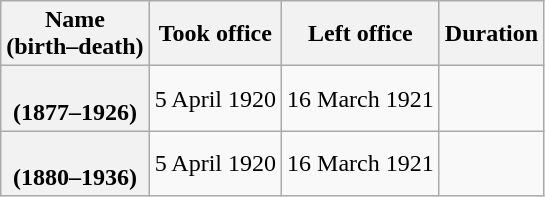<table class="wikitable plainrowheaders sortable" style="text-align:center;" border="1">
<tr>
<th scope="col">Name<br>(birth–death)</th>
<th scope="col">Took office</th>
<th scope="col">Left office</th>
<th scope="col">Duration</th>
</tr>
<tr>
<th scope="row"><br>(1877–1926)</th>
<td>5 April 1920</td>
<td>16 March 1921</td>
<td></td>
</tr>
<tr>
<th scope="row"><br>(1880–1936)</th>
<td>5 April 1920</td>
<td>16 March 1921</td>
<td></td>
</tr>
</table>
